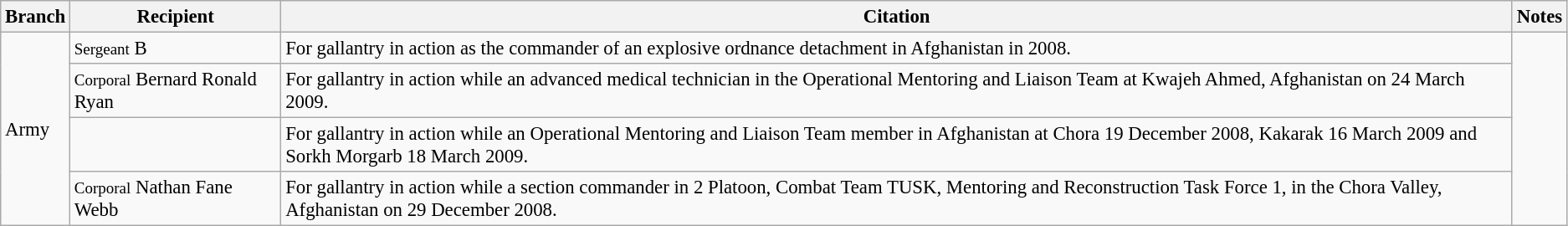<table class="wikitable" style="font-size:95%;">
<tr>
<th>Branch</th>
<th>Recipient</th>
<th>Citation</th>
<th>Notes</th>
</tr>
<tr>
<td rowspan=4>Army</td>
<td><small>Sergeant</small> B</td>
<td>For gallantry in action as the commander of an explosive ordnance detachment in Afghanistan in 2008.</td>
<td rowspan=4></td>
</tr>
<tr>
<td><small>Corporal</small> Bernard Ronald Ryan</td>
<td>For gallantry in action while an advanced medical technician in the Operational Mentoring and Liaison Team at Kwajeh Ahmed, Afghanistan on 24 March 2009.</td>
</tr>
<tr>
<td></td>
<td>For gallantry in action while an Operational Mentoring and Liaison Team member in Afghanistan at Chora 19 December 2008, Kakarak 16 March 2009 and Sorkh Morgarb 18 March 2009.</td>
</tr>
<tr>
<td><small>Corporal</small> Nathan Fane Webb</td>
<td>For gallantry in action while a section commander in 2 Platoon, Combat Team TUSK, Mentoring and Reconstruction Task Force 1, in the Chora Valley, Afghanistan on 29 December 2008.</td>
</tr>
</table>
